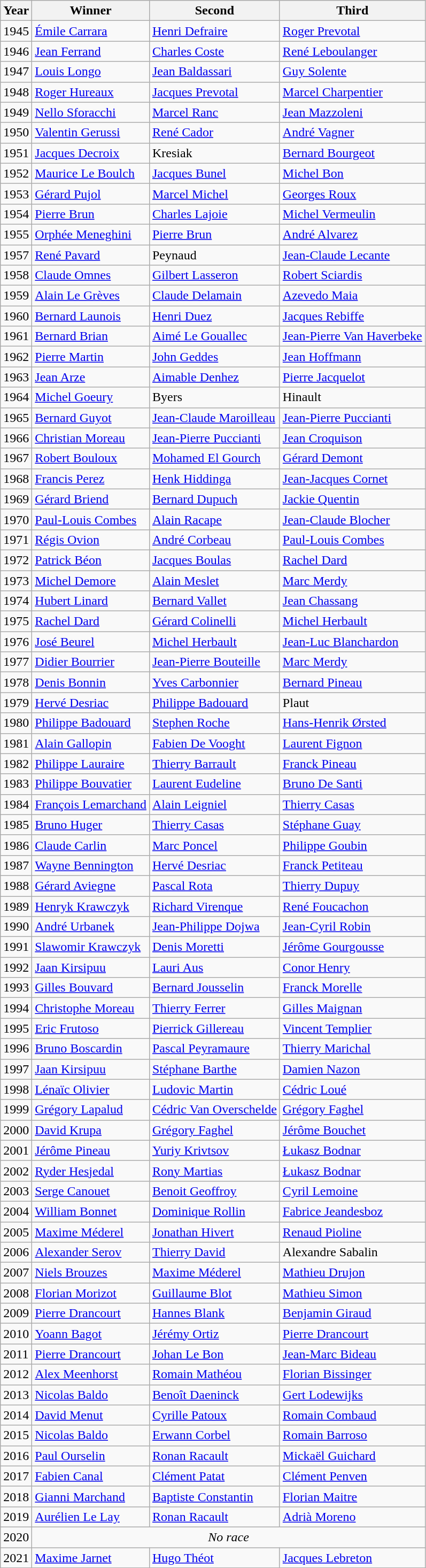<table class=wikitable>
<tr>
<th>Year</th>
<th>Winner</th>
<th>Second</th>
<th>Third</th>
</tr>
<tr>
<td>1945</td>
<td> <a href='#'>Émile Carrara</a></td>
<td> <a href='#'>Henri Defraire</a></td>
<td> <a href='#'>Roger Prevotal</a></td>
</tr>
<tr>
<td>1946</td>
<td> <a href='#'>Jean Ferrand</a></td>
<td> <a href='#'>Charles Coste</a></td>
<td> <a href='#'>René Leboulanger</a></td>
</tr>
<tr>
<td>1947</td>
<td> <a href='#'>Louis Longo</a></td>
<td> <a href='#'>Jean Baldassari</a></td>
<td> <a href='#'>Guy Solente</a></td>
</tr>
<tr>
<td>1948</td>
<td> <a href='#'>Roger Hureaux</a></td>
<td> <a href='#'>Jacques Prevotal</a></td>
<td> <a href='#'>Marcel Charpentier</a></td>
</tr>
<tr>
<td>1949</td>
<td> <a href='#'>Nello Sforacchi</a></td>
<td> <a href='#'>Marcel Ranc</a></td>
<td> <a href='#'>Jean Mazzoleni</a></td>
</tr>
<tr>
<td>1950</td>
<td> <a href='#'>Valentin Gerussi</a></td>
<td> <a href='#'>René Cador</a></td>
<td> <a href='#'>André Vagner</a></td>
</tr>
<tr>
<td>1951</td>
<td> <a href='#'>Jacques Decroix</a></td>
<td> Kresiak</td>
<td> <a href='#'>Bernard Bourgeot</a></td>
</tr>
<tr>
<td>1952</td>
<td> <a href='#'>Maurice Le Boulch</a></td>
<td> <a href='#'>Jacques Bunel</a></td>
<td> <a href='#'>Michel Bon</a></td>
</tr>
<tr>
<td>1953</td>
<td> <a href='#'>Gérard Pujol</a></td>
<td> <a href='#'>Marcel Michel</a></td>
<td> <a href='#'>Georges Roux</a></td>
</tr>
<tr>
<td>1954</td>
<td> <a href='#'>Pierre Brun</a></td>
<td> <a href='#'>Charles Lajoie</a></td>
<td> <a href='#'>Michel Vermeulin</a></td>
</tr>
<tr>
<td>1955</td>
<td> <a href='#'>Orphée Meneghini</a></td>
<td> <a href='#'>Pierre Brun</a></td>
<td> <a href='#'>André Alvarez</a></td>
</tr>
<tr>
<td>1957</td>
<td> <a href='#'>René Pavard</a></td>
<td> Peynaud</td>
<td> <a href='#'>Jean-Claude Lecante</a></td>
</tr>
<tr>
<td>1958</td>
<td> <a href='#'>Claude Omnes</a></td>
<td> <a href='#'>Gilbert Lasseron</a></td>
<td> <a href='#'>Robert Sciardis</a></td>
</tr>
<tr>
<td>1959</td>
<td> <a href='#'>Alain Le Grèves</a></td>
<td> <a href='#'>Claude Delamain</a></td>
<td> <a href='#'>Azevedo Maia</a></td>
</tr>
<tr>
<td>1960</td>
<td> <a href='#'>Bernard Launois</a></td>
<td> <a href='#'>Henri Duez</a></td>
<td> <a href='#'>Jacques Rebiffe</a></td>
</tr>
<tr>
<td>1961</td>
<td> <a href='#'>Bernard Brian</a></td>
<td> <a href='#'>Aimé Le Gouallec</a></td>
<td> <a href='#'>Jean-Pierre Van Haverbeke</a></td>
</tr>
<tr>
<td>1962</td>
<td> <a href='#'>Pierre Martin</a></td>
<td> <a href='#'>John Geddes</a></td>
<td> <a href='#'>Jean Hoffmann</a></td>
</tr>
<tr>
<td>1963</td>
<td> <a href='#'>Jean Arze</a></td>
<td> <a href='#'>Aimable Denhez</a></td>
<td> <a href='#'>Pierre Jacquelot</a></td>
</tr>
<tr>
<td>1964</td>
<td> <a href='#'>Michel Goeury</a></td>
<td> Byers</td>
<td> Hinault</td>
</tr>
<tr>
<td>1965</td>
<td> <a href='#'>Bernard Guyot</a></td>
<td> <a href='#'>Jean-Claude Maroilleau</a></td>
<td> <a href='#'>Jean-Pierre Puccianti</a></td>
</tr>
<tr>
<td>1966</td>
<td> <a href='#'>Christian Moreau</a></td>
<td> <a href='#'>Jean-Pierre Puccianti</a></td>
<td> <a href='#'>Jean Croquison</a></td>
</tr>
<tr>
<td>1967</td>
<td> <a href='#'>Robert Bouloux</a></td>
<td> <a href='#'>Mohamed El Gourch</a></td>
<td> <a href='#'>Gérard Demont</a></td>
</tr>
<tr>
<td>1968</td>
<td> <a href='#'>Francis Perez</a></td>
<td> <a href='#'>Henk Hiddinga</a></td>
<td> <a href='#'>Jean-Jacques Cornet</a></td>
</tr>
<tr>
<td>1969</td>
<td> <a href='#'>Gérard Briend</a></td>
<td> <a href='#'>Bernard Dupuch</a></td>
<td> <a href='#'>Jackie Quentin</a></td>
</tr>
<tr>
<td>1970</td>
<td> <a href='#'>Paul-Louis Combes</a></td>
<td> <a href='#'>Alain Racape</a></td>
<td> <a href='#'>Jean-Claude Blocher</a></td>
</tr>
<tr>
<td>1971</td>
<td> <a href='#'>Régis Ovion</a></td>
<td> <a href='#'>André Corbeau</a></td>
<td> <a href='#'>Paul-Louis Combes</a></td>
</tr>
<tr>
<td>1972</td>
<td> <a href='#'>Patrick Béon</a></td>
<td> <a href='#'>Jacques Boulas</a></td>
<td> <a href='#'>Rachel Dard</a></td>
</tr>
<tr>
<td>1973</td>
<td> <a href='#'>Michel Demore</a></td>
<td> <a href='#'>Alain Meslet</a></td>
<td> <a href='#'>Marc Merdy</a></td>
</tr>
<tr>
<td>1974</td>
<td> <a href='#'>Hubert Linard</a></td>
<td> <a href='#'>Bernard Vallet</a></td>
<td> <a href='#'>Jean Chassang</a></td>
</tr>
<tr>
<td>1975</td>
<td> <a href='#'>Rachel Dard</a></td>
<td> <a href='#'>Gérard Colinelli</a></td>
<td> <a href='#'>Michel Herbault</a></td>
</tr>
<tr>
<td>1976</td>
<td> <a href='#'>José Beurel</a></td>
<td> <a href='#'>Michel Herbault</a></td>
<td> <a href='#'>Jean-Luc Blanchardon</a></td>
</tr>
<tr>
<td>1977</td>
<td> <a href='#'>Didier Bourrier</a></td>
<td> <a href='#'>Jean-Pierre Bouteille</a></td>
<td> <a href='#'>Marc Merdy</a></td>
</tr>
<tr>
<td>1978</td>
<td> <a href='#'>Denis Bonnin</a></td>
<td> <a href='#'>Yves Carbonnier</a></td>
<td> <a href='#'>Bernard Pineau</a></td>
</tr>
<tr>
<td>1979</td>
<td> <a href='#'>Hervé Desriac</a></td>
<td> <a href='#'>Philippe Badouard</a></td>
<td> Plaut</td>
</tr>
<tr>
<td>1980</td>
<td> <a href='#'>Philippe Badouard</a></td>
<td> <a href='#'>Stephen Roche</a></td>
<td> <a href='#'>Hans-Henrik Ørsted</a></td>
</tr>
<tr>
<td>1981</td>
<td> <a href='#'>Alain Gallopin</a></td>
<td> <a href='#'>Fabien De Vooght</a></td>
<td> <a href='#'>Laurent Fignon</a></td>
</tr>
<tr>
<td>1982</td>
<td> <a href='#'>Philippe Lauraire</a></td>
<td> <a href='#'>Thierry Barrault</a></td>
<td> <a href='#'>Franck Pineau</a></td>
</tr>
<tr>
<td>1983</td>
<td> <a href='#'>Philippe Bouvatier</a></td>
<td> <a href='#'>Laurent Eudeline</a></td>
<td> <a href='#'>Bruno De Santi</a></td>
</tr>
<tr>
<td>1984</td>
<td> <a href='#'>François Lemarchand</a></td>
<td> <a href='#'>Alain Leigniel</a></td>
<td> <a href='#'>Thierry Casas</a></td>
</tr>
<tr>
<td>1985</td>
<td> <a href='#'>Bruno Huger</a></td>
<td> <a href='#'>Thierry Casas</a></td>
<td> <a href='#'>Stéphane Guay</a></td>
</tr>
<tr>
<td>1986</td>
<td> <a href='#'>Claude Carlin</a></td>
<td> <a href='#'>Marc Poncel</a></td>
<td> <a href='#'>Philippe Goubin</a></td>
</tr>
<tr>
<td>1987</td>
<td> <a href='#'>Wayne Bennington</a></td>
<td> <a href='#'>Hervé Desriac</a></td>
<td> <a href='#'>Franck Petiteau</a></td>
</tr>
<tr>
<td>1988</td>
<td> <a href='#'>Gérard Aviegne</a></td>
<td> <a href='#'>Pascal Rota</a></td>
<td> <a href='#'>Thierry Dupuy</a></td>
</tr>
<tr>
<td>1989</td>
<td> <a href='#'>Henryk Krawczyk</a></td>
<td> <a href='#'>Richard Virenque</a></td>
<td> <a href='#'>René Foucachon</a></td>
</tr>
<tr>
<td>1990</td>
<td> <a href='#'>André Urbanek</a></td>
<td> <a href='#'>Jean-Philippe Dojwa</a></td>
<td> <a href='#'>Jean-Cyril Robin</a></td>
</tr>
<tr>
<td>1991</td>
<td> <a href='#'>Slawomir Krawczyk</a></td>
<td> <a href='#'>Denis Moretti</a></td>
<td> <a href='#'>Jérôme Gourgousse</a></td>
</tr>
<tr>
<td>1992</td>
<td> <a href='#'>Jaan Kirsipuu</a></td>
<td> <a href='#'>Lauri Aus</a></td>
<td> <a href='#'>Conor Henry</a></td>
</tr>
<tr>
<td>1993</td>
<td> <a href='#'>Gilles Bouvard</a></td>
<td> <a href='#'>Bernard Jousselin</a></td>
<td> <a href='#'>Franck Morelle</a></td>
</tr>
<tr>
<td>1994</td>
<td> <a href='#'>Christophe Moreau</a></td>
<td> <a href='#'>Thierry Ferrer</a></td>
<td> <a href='#'>Gilles Maignan</a></td>
</tr>
<tr>
<td>1995</td>
<td> <a href='#'>Eric Frutoso</a></td>
<td> <a href='#'>Pierrick Gillereau</a></td>
<td> <a href='#'>Vincent Templier</a></td>
</tr>
<tr>
<td>1996</td>
<td> <a href='#'>Bruno Boscardin</a></td>
<td> <a href='#'>Pascal Peyramaure</a></td>
<td> <a href='#'>Thierry Marichal</a></td>
</tr>
<tr>
<td>1997</td>
<td> <a href='#'>Jaan Kirsipuu</a></td>
<td> <a href='#'>Stéphane Barthe</a></td>
<td> <a href='#'>Damien Nazon</a></td>
</tr>
<tr>
<td>1998</td>
<td> <a href='#'>Lénaïc Olivier</a></td>
<td> <a href='#'>Ludovic Martin</a></td>
<td> <a href='#'>Cédric Loué</a></td>
</tr>
<tr>
<td>1999</td>
<td> <a href='#'>Grégory Lapalud</a></td>
<td> <a href='#'>Cédric Van Overschelde</a></td>
<td> <a href='#'>Grégory Faghel</a></td>
</tr>
<tr>
<td>2000</td>
<td> <a href='#'>David Krupa</a></td>
<td> <a href='#'>Grégory Faghel</a></td>
<td> <a href='#'>Jérôme Bouchet</a></td>
</tr>
<tr>
<td>2001</td>
<td> <a href='#'>Jérôme Pineau</a></td>
<td> <a href='#'>Yuriy Krivtsov</a></td>
<td> <a href='#'>Łukasz Bodnar</a></td>
</tr>
<tr>
<td>2002</td>
<td> <a href='#'>Ryder Hesjedal</a></td>
<td> <a href='#'>Rony Martias</a></td>
<td> <a href='#'>Łukasz Bodnar</a></td>
</tr>
<tr>
<td>2003</td>
<td> <a href='#'>Serge Canouet</a></td>
<td> <a href='#'>Benoit Geoffroy</a></td>
<td> <a href='#'>Cyril Lemoine</a></td>
</tr>
<tr>
<td>2004</td>
<td> <a href='#'>William Bonnet</a></td>
<td> <a href='#'>Dominique Rollin</a></td>
<td> <a href='#'>Fabrice Jeandesboz</a></td>
</tr>
<tr>
<td>2005</td>
<td> <a href='#'>Maxime Méderel</a></td>
<td> <a href='#'>Jonathan Hivert</a></td>
<td> <a href='#'>Renaud Pioline</a></td>
</tr>
<tr>
<td>2006</td>
<td> <a href='#'>Alexander Serov</a></td>
<td> <a href='#'>Thierry David</a></td>
<td> Alexandre Sabalin</td>
</tr>
<tr>
<td>2007</td>
<td> <a href='#'>Niels Brouzes</a></td>
<td> <a href='#'>Maxime Méderel</a></td>
<td> <a href='#'>Mathieu Drujon</a></td>
</tr>
<tr>
<td>2008</td>
<td> <a href='#'>Florian Morizot</a></td>
<td> <a href='#'>Guillaume Blot</a></td>
<td> <a href='#'>Mathieu Simon</a></td>
</tr>
<tr>
<td>2009</td>
<td> <a href='#'>Pierre Drancourt</a></td>
<td> <a href='#'>Hannes Blank</a></td>
<td> <a href='#'>Benjamin Giraud</a></td>
</tr>
<tr>
<td>2010</td>
<td> <a href='#'>Yoann Bagot</a></td>
<td> <a href='#'>Jérémy Ortiz</a></td>
<td> <a href='#'>Pierre Drancourt</a></td>
</tr>
<tr>
<td>2011</td>
<td> <a href='#'>Pierre Drancourt</a></td>
<td> <a href='#'>Johan Le Bon</a></td>
<td> <a href='#'>Jean-Marc Bideau</a></td>
</tr>
<tr>
<td>2012</td>
<td> <a href='#'>Alex Meenhorst</a></td>
<td> <a href='#'>Romain Mathéou</a></td>
<td> <a href='#'>Florian Bissinger</a></td>
</tr>
<tr>
<td>2013</td>
<td> <a href='#'>Nicolas Baldo</a></td>
<td> <a href='#'>Benoît Daeninck</a></td>
<td> <a href='#'>Gert Lodewijks</a></td>
</tr>
<tr>
<td>2014</td>
<td> <a href='#'>David Menut</a></td>
<td> <a href='#'>Cyrille Patoux</a></td>
<td> <a href='#'>Romain Combaud</a></td>
</tr>
<tr>
<td>2015</td>
<td> <a href='#'>Nicolas Baldo</a></td>
<td> <a href='#'>Erwann Corbel</a></td>
<td> <a href='#'>Romain Barroso</a></td>
</tr>
<tr>
<td>2016</td>
<td> <a href='#'>Paul Ourselin</a></td>
<td> <a href='#'>Ronan Racault</a></td>
<td> <a href='#'>Mickaël Guichard</a></td>
</tr>
<tr>
<td>2017</td>
<td> <a href='#'>Fabien Canal</a></td>
<td> <a href='#'>Clément Patat</a></td>
<td> <a href='#'>Clément Penven</a></td>
</tr>
<tr>
<td>2018</td>
<td> <a href='#'>Gianni Marchand</a></td>
<td> <a href='#'>Baptiste Constantin</a></td>
<td> <a href='#'>Florian Maitre</a></td>
</tr>
<tr>
<td>2019</td>
<td> <a href='#'>Aurélien Le Lay</a></td>
<td> <a href='#'>Ronan Racault</a></td>
<td> <a href='#'>Adrià Moreno</a></td>
</tr>
<tr>
<td>2020</td>
<td align=center colspan=3><em>No race</em></td>
</tr>
<tr>
<td>2021</td>
<td> <a href='#'>Maxime Jarnet</a></td>
<td> <a href='#'>Hugo Théot</a></td>
<td> <a href='#'>Jacques Lebreton</a></td>
</tr>
</table>
